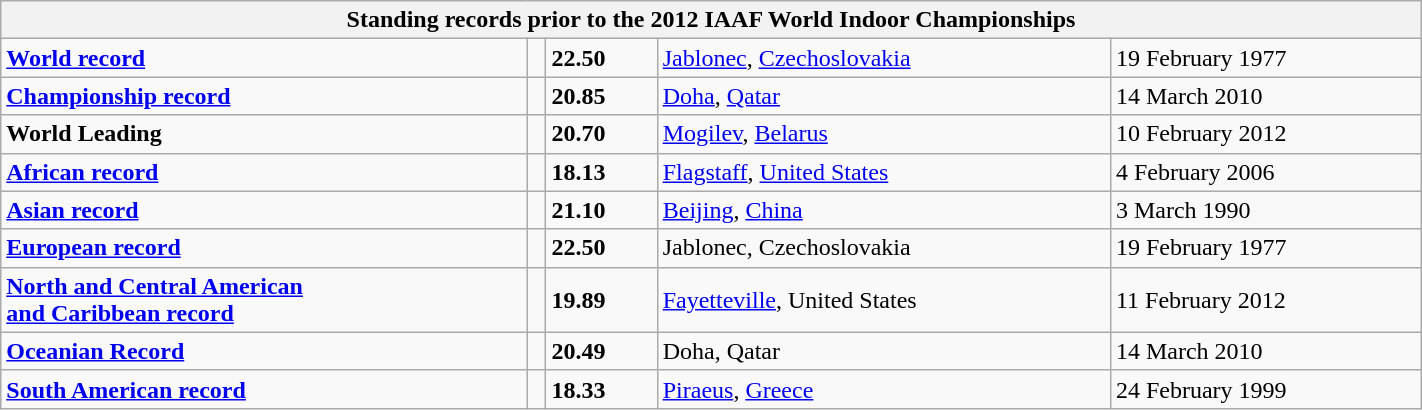<table class="wikitable" width=75%>
<tr>
<th colspan="5">Standing records prior to the 2012 IAAF World Indoor Championships</th>
</tr>
<tr>
<td><strong><a href='#'>World record</a></strong></td>
<td></td>
<td><strong>22.50</strong></td>
<td><a href='#'>Jablonec</a>, <a href='#'>Czechoslovakia</a></td>
<td>19 February 1977</td>
</tr>
<tr>
<td><strong><a href='#'>Championship record</a></strong></td>
<td></td>
<td><strong>20.85</strong></td>
<td><a href='#'>Doha</a>, <a href='#'>Qatar</a></td>
<td>14 March 2010</td>
</tr>
<tr>
<td><strong>World Leading</strong></td>
<td></td>
<td><strong>20.70</strong></td>
<td><a href='#'>Mogilev</a>, <a href='#'>Belarus</a></td>
<td>10 February 2012</td>
</tr>
<tr>
<td><strong><a href='#'>African record</a></strong></td>
<td></td>
<td><strong>18.13</strong></td>
<td><a href='#'>Flagstaff</a>, <a href='#'>United States</a></td>
<td>4 February 2006</td>
</tr>
<tr>
<td><strong><a href='#'>Asian record</a></strong></td>
<td></td>
<td><strong>21.10</strong></td>
<td><a href='#'>Beijing</a>, <a href='#'>China</a></td>
<td>3 March 1990</td>
</tr>
<tr>
<td><strong><a href='#'>European record</a></strong></td>
<td></td>
<td><strong>22.50</strong></td>
<td>Jablonec, Czechoslovakia</td>
<td>19 February 1977</td>
</tr>
<tr>
<td><strong><a href='#'>North and Central American <br>and Caribbean record</a></strong></td>
<td></td>
<td><strong>19.89</strong></td>
<td><a href='#'>Fayetteville</a>, United States</td>
<td>11 February 2012</td>
</tr>
<tr>
<td><strong><a href='#'>Oceanian Record</a></strong></td>
<td></td>
<td><strong>20.49</strong></td>
<td>Doha, Qatar</td>
<td>14 March 2010</td>
</tr>
<tr>
<td><strong><a href='#'>South American record</a></strong></td>
<td></td>
<td><strong>18.33</strong></td>
<td><a href='#'>Piraeus</a>, <a href='#'>Greece</a></td>
<td>24 February 1999</td>
</tr>
</table>
